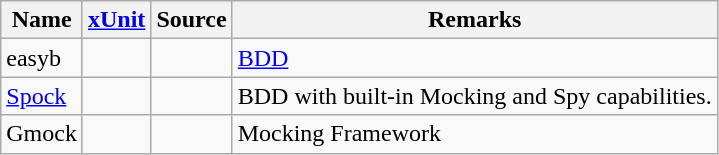<table class="wikitable sortable">
<tr>
<th>Name</th>
<th><a href='#'>xUnit</a></th>
<th>Source</th>
<th>Remarks</th>
</tr>
<tr>
<td>easyb</td>
<td></td>
<td></td>
<td><a href='#'>BDD</a></td>
</tr>
<tr>
<td><a href='#'>Spock</a></td>
<td></td>
<td></td>
<td>BDD with built-in Mocking and Spy capabilities.</td>
</tr>
<tr>
<td>Gmock</td>
<td></td>
<td></td>
<td>Mocking Framework</td>
</tr>
</table>
